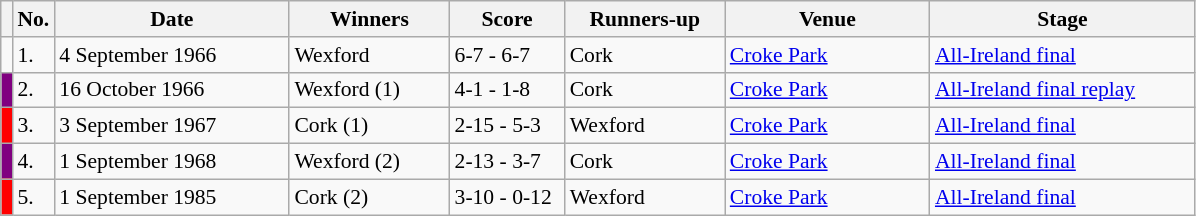<table class="wikitable" style="font-size:90%">
<tr>
<th width=1></th>
<th width=5>No.</th>
<th width=150>Date</th>
<th width=100>Winners</th>
<th width=70>Score</th>
<th width=100>Runners-up</th>
<th width=130>Venue</th>
<th width=170>Stage</th>
</tr>
<tr>
<td></td>
<td>1.</td>
<td>4 September 1966</td>
<td>Wexford</td>
<td>6-7 - 6-7</td>
<td>Cork</td>
<td><a href='#'>Croke Park</a></td>
<td><a href='#'>All-Ireland final</a></td>
</tr>
<tr>
<td style="background-color:#800080"></td>
<td>2.</td>
<td>16 October 1966</td>
<td>Wexford (1)</td>
<td>4-1 - 1-8</td>
<td>Cork</td>
<td><a href='#'>Croke Park</a></td>
<td><a href='#'>All-Ireland final replay</a></td>
</tr>
<tr>
<td style="background-color:#FF0000"></td>
<td>3.</td>
<td>3 September 1967</td>
<td>Cork (1)</td>
<td>2-15 - 5-3</td>
<td>Wexford</td>
<td><a href='#'>Croke Park</a></td>
<td><a href='#'>All-Ireland final</a></td>
</tr>
<tr>
<td style="background-color:#800080"></td>
<td>4.</td>
<td>1 September 1968</td>
<td>Wexford (2)</td>
<td>2-13 - 3-7</td>
<td>Cork</td>
<td><a href='#'>Croke Park</a></td>
<td><a href='#'>All-Ireland final</a></td>
</tr>
<tr>
<td style="background-color:#FF0000"></td>
<td>5.</td>
<td>1 September 1985</td>
<td>Cork (2)</td>
<td>3-10 - 0-12</td>
<td>Wexford</td>
<td><a href='#'>Croke Park</a></td>
<td><a href='#'>All-Ireland final</a></td>
</tr>
</table>
